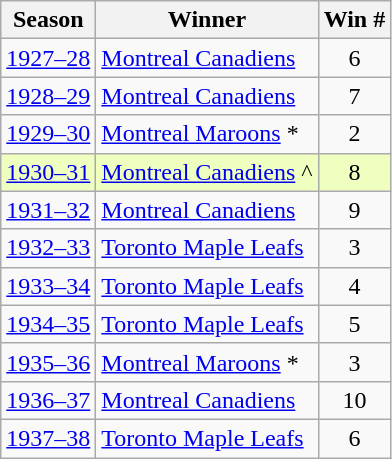<table class="wikitable sortable">
<tr>
<th>Season</th>
<th>Winner</th>
<th>Win #</th>
</tr>
<tr>
<td><a href='#'>1927–28</a></td>
<td><a href='#'>Montreal Canadiens</a></td>
<td align="center">6</td>
</tr>
<tr>
<td><a href='#'>1928–29</a></td>
<td><a href='#'>Montreal Canadiens</a></td>
<td align="center">7</td>
</tr>
<tr>
<td><a href='#'>1929–30</a></td>
<td><a href='#'>Montreal Maroons</a> *</td>
<td align="center">2</td>
</tr>
<tr bgcolor="#efffbf">
<td><a href='#'>1930–31</a></td>
<td><a href='#'>Montreal Canadiens</a> ^</td>
<td align="center">8</td>
</tr>
<tr>
<td><a href='#'>1931–32</a></td>
<td><a href='#'>Montreal Canadiens</a></td>
<td align="center">9</td>
</tr>
<tr>
<td><a href='#'>1932–33</a></td>
<td><a href='#'>Toronto Maple Leafs</a><br></td>
<td align="center">3</td>
</tr>
<tr>
<td><a href='#'>1933–34</a></td>
<td><a href='#'>Toronto Maple Leafs</a></td>
<td align="center">4</td>
</tr>
<tr>
<td><a href='#'>1934–35</a></td>
<td><a href='#'>Toronto Maple Leafs</a></td>
<td align="center">5</td>
</tr>
<tr>
<td><a href='#'>1935–36</a></td>
<td><a href='#'>Montreal Maroons</a> *</td>
<td align="center">3</td>
</tr>
<tr>
<td><a href='#'>1936–37</a></td>
<td><a href='#'>Montreal Canadiens</a></td>
<td align="center">10</td>
</tr>
<tr>
<td><a href='#'>1937–38</a></td>
<td><a href='#'>Toronto Maple Leafs</a></td>
<td align="center">6</td>
</tr>
</table>
